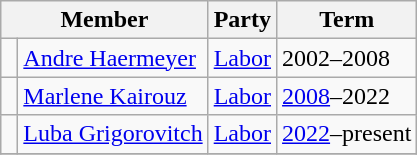<table class="wikitable">
<tr>
<th colspan="2">Member</th>
<th>Party</th>
<th>Term</th>
</tr>
<tr>
<td> </td>
<td><a href='#'>Andre Haermeyer</a></td>
<td><a href='#'>Labor</a></td>
<td>2002–2008</td>
</tr>
<tr>
<td> </td>
<td><a href='#'>Marlene Kairouz</a></td>
<td><a href='#'>Labor</a></td>
<td><a href='#'>2008</a>–2022</td>
</tr>
<tr>
<td> </td>
<td><a href='#'>Luba Grigorovitch</a></td>
<td><a href='#'>Labor</a></td>
<td><a href='#'>2022</a>–present</td>
</tr>
<tr>
</tr>
</table>
